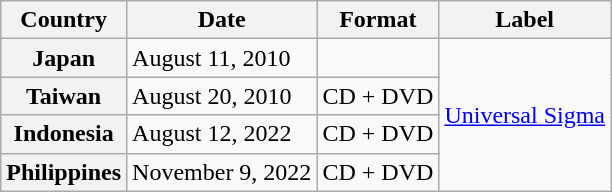<table class="wikitable plainrowheaders">
<tr>
<th scope="col">Country</th>
<th>Date</th>
<th>Format</th>
<th>Label</th>
</tr>
<tr>
<th scope="row">Japan</th>
<td>August 11, 2010</td>
<td></td>
<td rowspan="4"><a href='#'>Universal Sigma</a></td>
</tr>
<tr>
<th scope="row">Taiwan</th>
<td>August 20, 2010</td>
<td>CD + DVD</td>
</tr>
<tr>
<th scope="row">Indonesia</th>
<td>August 12, 2022</td>
<td>CD + DVD</td>
</tr>
<tr>
<th scope="row">Philippines</th>
<td>November 9, 2022</td>
<td>CD + DVD</td>
</tr>
</table>
